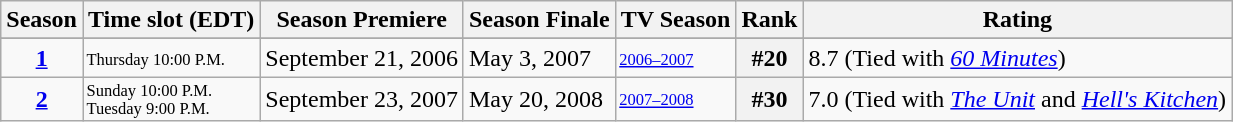<table class="wikitable">
<tr style="background-colour:#E0E0E0">
<th>Season</th>
<th>Time slot (EDT)</th>
<th>Season Premiere</th>
<th>Season Finale</th>
<th>TV Season</th>
<th>Rank</th>
<th>Rating</th>
</tr>
<tr style="background-colour:#E0E0E0">
</tr>
<tr style="background-colour:#F9F9F9">
<th style="background:#F9F9F9;text-align:centre"><a href='#'>1</a></th>
<th style="background:#F9F9F9;font-size:11px;font-weight:normal;text-align:left; line-height:110%">Thursday 10:00 P.M.</th>
<td>September 21, 2006</td>
<td>May 3, 2007</td>
<td style="font-size:11px;text-align:centre"><a href='#'>2006–2007</a></td>
<th style="text-align:centre">#20</th>
<td style="text-align:centre">8.7 (Tied with <em><a href='#'>60 Minutes</a></em>)</td>
</tr>
<tr style="background-colour:#F9F9F9">
<th style="background:#F9F9F9;text-align:centre"><a href='#'>2</a></th>
<th style="background:#F9F9F9;font-size:11px;font-weight:normal;text-align:left; line-height:110%">Sunday 10:00 P.M.<br>Tuesday 9:00 P.M.</th>
<td>September 23, 2007</td>
<td>May 20, 2008</td>
<td style="font-size:11px;text-align:centre"><a href='#'>2007–2008</a></td>
<th style="text-align:centre">#30</th>
<td style="text-align:centre">7.0 (Tied with <em><a href='#'>The Unit</a></em> and <em><a href='#'>Hell's Kitchen</a></em>)</td>
</tr>
</table>
